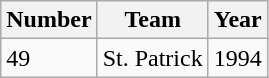<table class="wikitable">
<tr>
<th>Number</th>
<th>Team</th>
<th>Year</th>
</tr>
<tr>
<td>49</td>
<td>St. Patrick</td>
<td>1994</td>
</tr>
</table>
